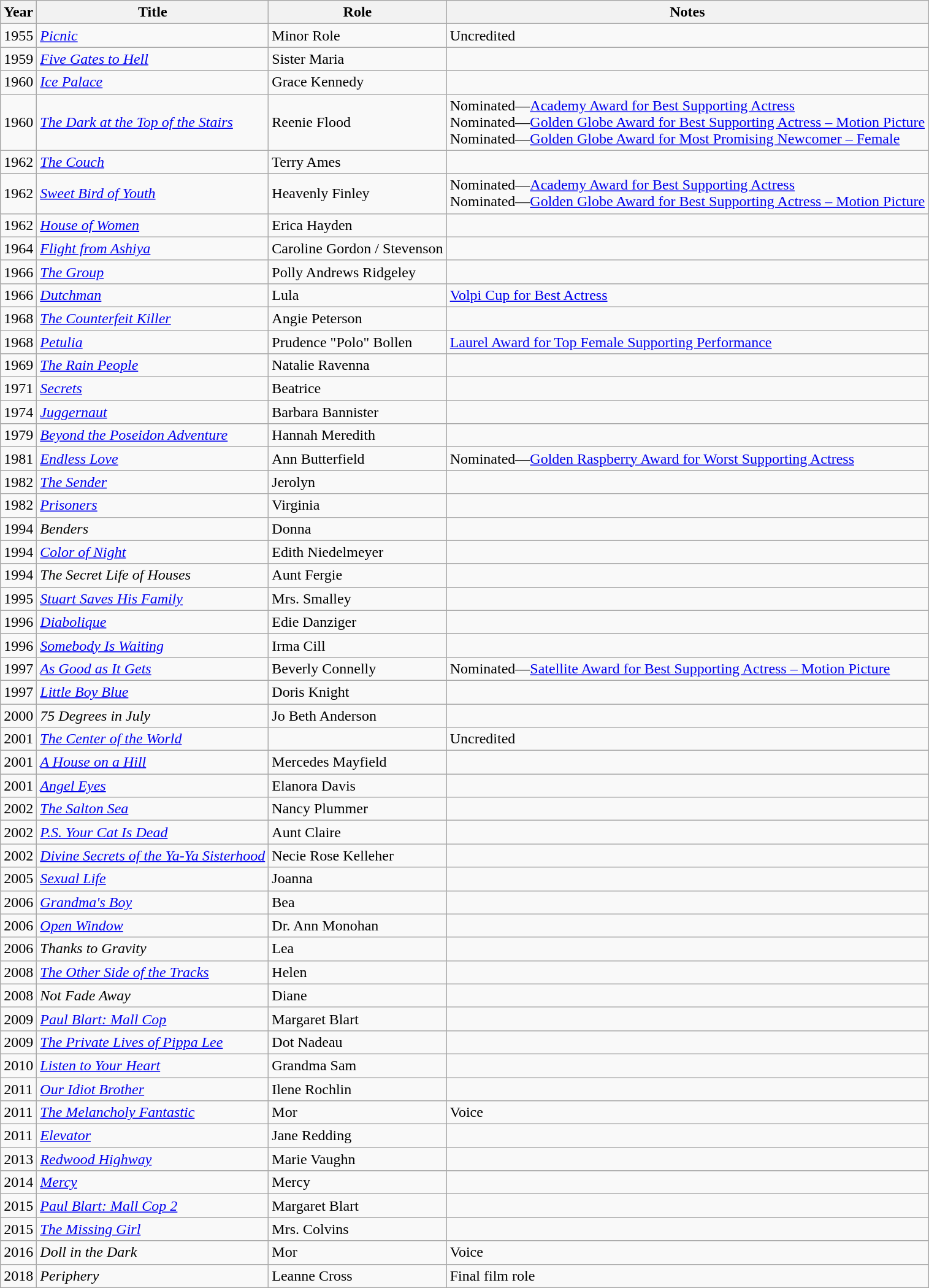<table class="wikitable sortable">
<tr>
<th>Year</th>
<th>Title</th>
<th>Role</th>
<th class="unsortable">Notes</th>
</tr>
<tr>
<td>1955</td>
<td><em><a href='#'>Picnic</a></em></td>
<td>Minor Role</td>
<td>Uncredited</td>
</tr>
<tr>
<td>1959</td>
<td><em><a href='#'>Five Gates to Hell</a></em></td>
<td>Sister Maria</td>
<td></td>
</tr>
<tr>
<td>1960</td>
<td><em><a href='#'>Ice Palace</a></em></td>
<td>Grace Kennedy</td>
<td></td>
</tr>
<tr>
<td>1960</td>
<td><em><a href='#'>The Dark at the Top of the Stairs</a></em></td>
<td>Reenie Flood</td>
<td>Nominated—<a href='#'>Academy Award for Best Supporting Actress</a><br>Nominated—<a href='#'>Golden Globe Award for Best Supporting Actress – Motion Picture</a><br>Nominated—<a href='#'>Golden Globe Award for Most Promising Newcomer – Female</a></td>
</tr>
<tr>
<td>1962</td>
<td><em><a href='#'>The Couch</a></em></td>
<td>Terry Ames</td>
<td></td>
</tr>
<tr>
<td>1962</td>
<td><em><a href='#'>Sweet Bird of Youth</a></em></td>
<td>Heavenly Finley</td>
<td>Nominated—<a href='#'>Academy Award for Best Supporting Actress</a><br>Nominated—<a href='#'>Golden Globe Award for Best Supporting Actress – Motion Picture</a></td>
</tr>
<tr>
<td>1962</td>
<td><em><a href='#'>House of Women</a></em></td>
<td>Erica Hayden</td>
<td></td>
</tr>
<tr>
<td>1964</td>
<td><em><a href='#'>Flight from Ashiya</a></em></td>
<td>Caroline Gordon / Stevenson</td>
<td></td>
</tr>
<tr>
<td>1966</td>
<td><em><a href='#'>The Group</a></em></td>
<td>Polly Andrews Ridgeley</td>
<td></td>
</tr>
<tr>
<td>1966</td>
<td><em><a href='#'>Dutchman</a></em></td>
<td>Lula</td>
<td><a href='#'>Volpi Cup for Best Actress</a></td>
</tr>
<tr>
<td>1968</td>
<td><em><a href='#'>The Counterfeit Killer</a></em></td>
<td>Angie Peterson</td>
<td></td>
</tr>
<tr>
<td>1968</td>
<td><em><a href='#'>Petulia</a></em></td>
<td>Prudence "Polo" Bollen</td>
<td><a href='#'>Laurel Award for Top Female Supporting Performance</a></td>
</tr>
<tr>
<td>1969</td>
<td><em><a href='#'>The Rain People</a></em></td>
<td>Natalie Ravenna</td>
<td></td>
</tr>
<tr>
<td>1971</td>
<td><em><a href='#'>Secrets</a></em></td>
<td>Beatrice</td>
<td></td>
</tr>
<tr>
<td>1974</td>
<td><em><a href='#'>Juggernaut</a></em></td>
<td>Barbara Bannister</td>
<td></td>
</tr>
<tr>
<td>1979</td>
<td><em><a href='#'>Beyond the Poseidon Adventure</a></em></td>
<td>Hannah Meredith</td>
<td></td>
</tr>
<tr>
<td>1981</td>
<td><em><a href='#'>Endless Love</a></em></td>
<td>Ann Butterfield</td>
<td>Nominated—<a href='#'>Golden Raspberry Award for Worst Supporting Actress</a></td>
</tr>
<tr>
<td>1982</td>
<td><em><a href='#'>The Sender</a></em></td>
<td>Jerolyn</td>
<td></td>
</tr>
<tr>
<td>1982</td>
<td><em><a href='#'>Prisoners</a></em></td>
<td>Virginia</td>
<td></td>
</tr>
<tr>
<td>1994</td>
<td><em>Benders</em></td>
<td>Donna</td>
<td></td>
</tr>
<tr>
<td>1994</td>
<td><em><a href='#'>Color of Night</a></em></td>
<td>Edith Niedelmeyer</td>
<td></td>
</tr>
<tr>
<td>1994</td>
<td><em>The Secret Life of Houses</em></td>
<td>Aunt Fergie</td>
<td></td>
</tr>
<tr>
<td>1995</td>
<td><em><a href='#'>Stuart Saves His Family</a></em></td>
<td>Mrs. Smalley</td>
<td></td>
</tr>
<tr>
<td>1996</td>
<td><em><a href='#'>Diabolique</a></em></td>
<td>Edie Danziger</td>
<td></td>
</tr>
<tr>
<td>1996</td>
<td><em><a href='#'>Somebody Is Waiting</a></em></td>
<td>Irma Cill</td>
<td></td>
</tr>
<tr>
<td>1997</td>
<td><em><a href='#'>As Good as It Gets</a></em></td>
<td>Beverly Connelly</td>
<td>Nominated—<a href='#'>Satellite Award for Best Supporting Actress – Motion Picture</a></td>
</tr>
<tr>
<td>1997</td>
<td><em><a href='#'>Little Boy Blue</a></em></td>
<td>Doris Knight</td>
<td></td>
</tr>
<tr>
<td>2000</td>
<td><em>75 Degrees in July</em></td>
<td>Jo Beth Anderson</td>
<td></td>
</tr>
<tr>
<td>2001</td>
<td><em><a href='#'>The Center of the World</a></em></td>
<td></td>
<td>Uncredited</td>
</tr>
<tr>
<td>2001</td>
<td><em><a href='#'>A House on a Hill</a></em></td>
<td>Mercedes Mayfield</td>
<td></td>
</tr>
<tr>
<td>2001</td>
<td><em><a href='#'>Angel Eyes</a></em></td>
<td>Elanora Davis</td>
<td></td>
</tr>
<tr>
<td>2002</td>
<td><em><a href='#'>The Salton Sea</a></em></td>
<td>Nancy Plummer</td>
<td></td>
</tr>
<tr>
<td>2002</td>
<td><em><a href='#'>P.S. Your Cat Is Dead</a></em></td>
<td>Aunt Claire</td>
<td></td>
</tr>
<tr>
<td>2002</td>
<td><em><a href='#'>Divine Secrets of the Ya-Ya Sisterhood</a></em></td>
<td>Necie Rose Kelleher</td>
<td></td>
</tr>
<tr>
<td>2005</td>
<td><em><a href='#'>Sexual Life</a></em></td>
<td>Joanna</td>
<td></td>
</tr>
<tr>
<td>2006</td>
<td><em><a href='#'>Grandma's Boy</a></em></td>
<td>Bea</td>
<td></td>
</tr>
<tr>
<td>2006</td>
<td><em><a href='#'>Open Window</a></em></td>
<td>Dr. Ann Monohan</td>
<td></td>
</tr>
<tr>
<td>2006</td>
<td><em>Thanks to Gravity</em></td>
<td>Lea</td>
<td></td>
</tr>
<tr>
<td>2008</td>
<td><em><a href='#'>The Other Side of the Tracks</a></em></td>
<td>Helen</td>
<td></td>
</tr>
<tr>
<td>2008</td>
<td><em>Not Fade Away</em></td>
<td>Diane</td>
<td></td>
</tr>
<tr>
<td>2009</td>
<td><em><a href='#'>Paul Blart: Mall Cop</a></em></td>
<td>Margaret Blart</td>
<td></td>
</tr>
<tr>
<td>2009</td>
<td><em><a href='#'>The Private Lives of Pippa Lee</a></em></td>
<td>Dot Nadeau</td>
<td></td>
</tr>
<tr>
<td>2010</td>
<td><em><a href='#'>Listen to Your Heart</a></em></td>
<td>Grandma Sam</td>
<td></td>
</tr>
<tr>
<td>2011</td>
<td><em><a href='#'>Our Idiot Brother</a></em></td>
<td>Ilene Rochlin</td>
<td></td>
</tr>
<tr>
<td>2011</td>
<td><em><a href='#'>The Melancholy Fantastic</a></em></td>
<td>Mor</td>
<td>Voice</td>
</tr>
<tr>
<td>2011</td>
<td><em><a href='#'>Elevator</a></em></td>
<td>Jane Redding</td>
<td></td>
</tr>
<tr>
<td>2013</td>
<td><em><a href='#'>Redwood Highway</a></em></td>
<td>Marie Vaughn</td>
<td></td>
</tr>
<tr>
<td>2014</td>
<td><em><a href='#'>Mercy</a></em></td>
<td>Mercy</td>
<td></td>
</tr>
<tr>
<td>2015</td>
<td><em><a href='#'>Paul Blart: Mall Cop 2</a></em></td>
<td>Margaret Blart</td>
<td></td>
</tr>
<tr>
<td>2015</td>
<td><em><a href='#'>The Missing Girl</a></em></td>
<td>Mrs. Colvins</td>
<td></td>
</tr>
<tr>
<td>2016</td>
<td><em>Doll in the Dark</em></td>
<td>Mor</td>
<td>Voice</td>
</tr>
<tr>
<td>2018</td>
<td><em>Periphery</em></td>
<td>Leanne Cross</td>
<td>Final film role</td>
</tr>
</table>
